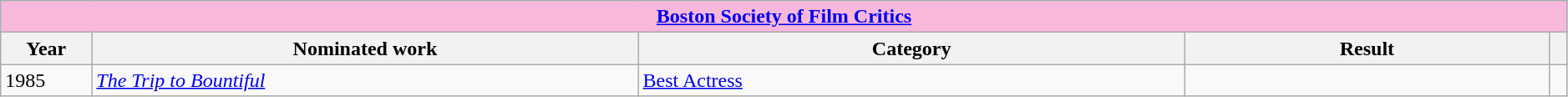<table width="99%" class="wikitable sortable">
<tr>
<th colspan="5" style="background: #F7B8DC;" align="center"><a href='#'>Boston Society of Film Critics</a></th>
</tr>
<tr>
<th width="5%">Year</th>
<th width="30%">Nominated work</th>
<th width="30%">Category</th>
<th width="20%">Result</th>
<th width="1%" class="unsortable"></th>
</tr>
<tr>
<td>1985</td>
<td><em><a href='#'>The Trip to Bountiful</a></em></td>
<td><a href='#'>Best Actress</a></td>
<td></td>
<td align="center"></td>
</tr>
</table>
